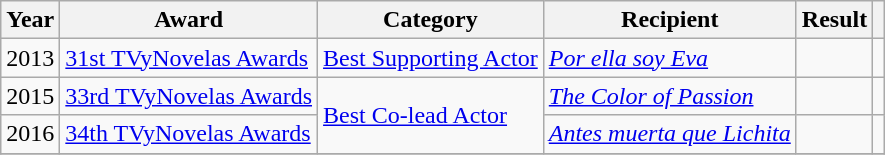<table class="wikitable plainrowheaders">
<tr>
<th>Year</th>
<th>Award</th>
<th>Category</th>
<th>Recipient</th>
<th>Result</th>
<th></th>
</tr>
<tr>
<td>2013</td>
<td><a href='#'>31st TVyNovelas Awards</a></td>
<td><a href='#'>Best Supporting Actor</a></td>
<td><em><a href='#'>Por ella soy Eva</a></em></td>
<td></td>
<td style="text-align: center;"></td>
</tr>
<tr>
<td>2015</td>
<td><a href='#'>33rd TVyNovelas Awards</a></td>
<td rowspan="2"><a href='#'>Best Co-lead Actor</a></td>
<td><em><a href='#'>The Color of Passion</a></em></td>
<td></td>
<td style="text-align: center;"></td>
</tr>
<tr>
<td>2016</td>
<td><a href='#'>34th TVyNovelas Awards</a></td>
<td><em><a href='#'>Antes muerta que Lichita</a></em></td>
<td></td>
<td style="text-align: center;"></td>
</tr>
<tr>
</tr>
</table>
